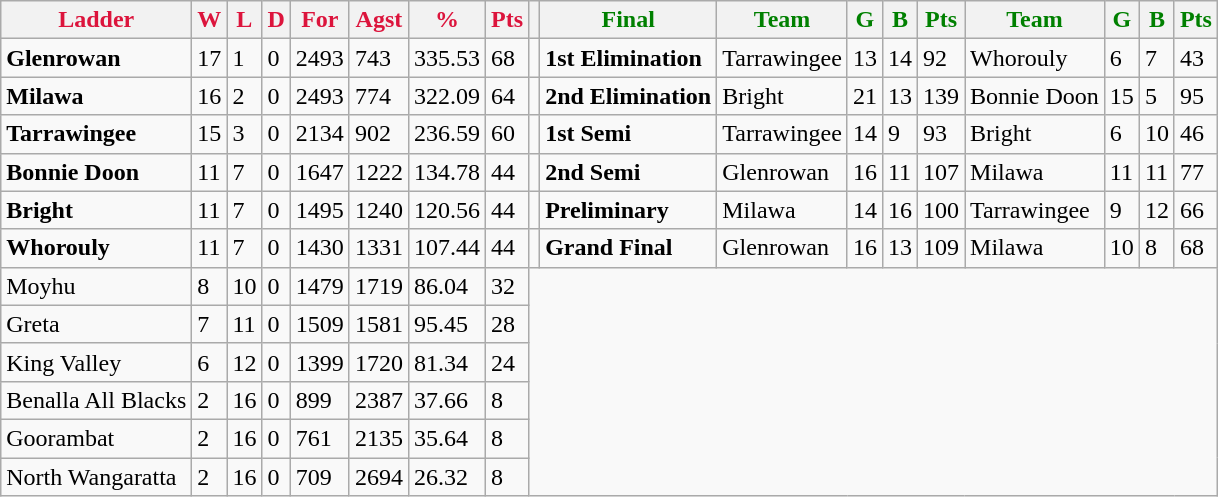<table class="wikitable">
<tr>
<th style="color:crimson">Ladder</th>
<th style="color:crimson">W</th>
<th style="color:crimson">L</th>
<th style="color:crimson">D</th>
<th style="color:crimson">For</th>
<th style="color:crimson">Agst</th>
<th style="color:crimson">%</th>
<th style="color:crimson">Pts</th>
<th></th>
<th style="color:green">Final</th>
<th style="color:green">Team</th>
<th style="color:green">G</th>
<th style="color:green">B</th>
<th style="color:green">Pts</th>
<th style="color:green">Team</th>
<th style="color:green">G</th>
<th style="color:green">B</th>
<th style="color:green">Pts</th>
</tr>
<tr>
<td><strong>Glenrowan</strong></td>
<td>17</td>
<td>1</td>
<td>0</td>
<td>2493</td>
<td>743</td>
<td>335.53</td>
<td>68</td>
<td></td>
<td><strong>1st Elimination</strong></td>
<td>Tarrawingee</td>
<td>13</td>
<td>14</td>
<td>92</td>
<td>Whorouly</td>
<td>6</td>
<td>7</td>
<td>43</td>
</tr>
<tr>
<td><strong>Milawa</strong></td>
<td>16</td>
<td>2</td>
<td>0</td>
<td>2493</td>
<td>774</td>
<td>322.09</td>
<td>64</td>
<td></td>
<td><strong>2nd Elimination</strong></td>
<td>Bright</td>
<td>21</td>
<td>13</td>
<td>139</td>
<td>Bonnie Doon</td>
<td>15</td>
<td>5</td>
<td>95</td>
</tr>
<tr>
<td><strong>Tarrawingee</strong></td>
<td>15</td>
<td>3</td>
<td>0</td>
<td>2134</td>
<td>902</td>
<td>236.59</td>
<td>60</td>
<td></td>
<td><strong>1st Semi</strong></td>
<td>Tarrawingee</td>
<td>14</td>
<td>9</td>
<td>93</td>
<td>Bright</td>
<td>6</td>
<td>10</td>
<td>46</td>
</tr>
<tr>
<td><strong>Bonnie Doon</strong></td>
<td>11</td>
<td>7</td>
<td>0</td>
<td>1647</td>
<td>1222</td>
<td>134.78</td>
<td>44</td>
<td></td>
<td><strong>2nd Semi</strong></td>
<td>Glenrowan</td>
<td>16</td>
<td>11</td>
<td>107</td>
<td>Milawa</td>
<td>11</td>
<td>11</td>
<td>77</td>
</tr>
<tr>
<td><strong>Bright</strong></td>
<td>11</td>
<td>7</td>
<td>0</td>
<td>1495</td>
<td>1240</td>
<td>120.56</td>
<td>44</td>
<td></td>
<td><strong>Preliminary</strong></td>
<td>Milawa</td>
<td>14</td>
<td>16</td>
<td>100</td>
<td>Tarrawingee</td>
<td>9</td>
<td>12</td>
<td>66</td>
</tr>
<tr>
<td><strong>Whorouly</strong></td>
<td>11</td>
<td>7</td>
<td>0</td>
<td>1430</td>
<td>1331</td>
<td>107.44</td>
<td>44</td>
<td></td>
<td><strong>Grand Final</strong></td>
<td>Glenrowan</td>
<td>16</td>
<td>13</td>
<td>109</td>
<td>Milawa</td>
<td>10</td>
<td>8</td>
<td>68</td>
</tr>
<tr>
<td>Moyhu</td>
<td>8</td>
<td>10</td>
<td>0</td>
<td>1479</td>
<td>1719</td>
<td>86.04</td>
<td>32</td>
</tr>
<tr>
<td>Greta</td>
<td>7</td>
<td>11</td>
<td>0</td>
<td>1509</td>
<td>1581</td>
<td>95.45</td>
<td>28</td>
</tr>
<tr>
<td>King Valley</td>
<td>6</td>
<td>12</td>
<td>0</td>
<td>1399</td>
<td>1720</td>
<td>81.34</td>
<td>24</td>
</tr>
<tr>
<td>Benalla All Blacks</td>
<td>2</td>
<td>16</td>
<td>0</td>
<td>899</td>
<td>2387</td>
<td>37.66</td>
<td>8</td>
</tr>
<tr>
<td>Goorambat</td>
<td>2</td>
<td>16</td>
<td>0</td>
<td>761</td>
<td>2135</td>
<td>35.64</td>
<td>8</td>
</tr>
<tr>
<td>North Wangaratta</td>
<td>2</td>
<td>16</td>
<td>0</td>
<td>709</td>
<td>2694</td>
<td>26.32</td>
<td>8</td>
</tr>
</table>
